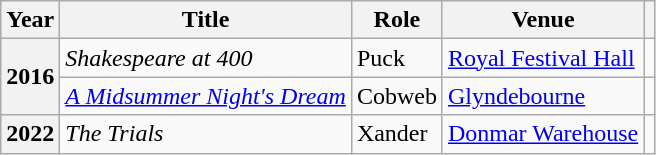<table class="wikitable plainrowheaders sortable">
<tr>
<th scope="col">Year</th>
<th scope="col">Title</th>
<th scope="col" class="unsortable">Role</th>
<th scope="col" class="unsortable">Venue</th>
<th scope="col" class="unsortable"></th>
</tr>
<tr>
<th scope="row" rowspan="2">2016</th>
<td><em>Shakespeare at 400</em></td>
<td>Puck</td>
<td><a href='#'>Royal Festival Hall</a></td>
<td style="text-align:center"></td>
</tr>
<tr>
<td data-sort-value="Midsummer Night's Dream, A"><em><a href='#'>A Midsummer Night's Dream</a></em></td>
<td>Cobweb</td>
<td><a href='#'>Glyndebourne</a></td>
<td></td>
</tr>
<tr>
<th scope="row">2022</th>
<td data-sort-value="Trials, The"><em>The Trials</em></td>
<td>Xander</td>
<td><a href='#'>Donmar Warehouse</a></td>
<td style="text-align:center"></td>
</tr>
</table>
